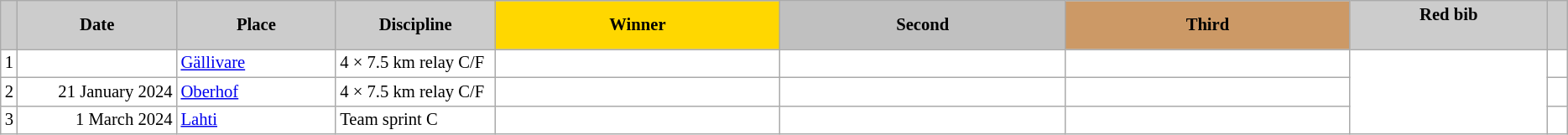<table class="wikitable plainrowheaders" style="background:#fff; font-size:86%; line-height:16px; border:grey solid 1px; border-collapse:collapse;">
<tr style="background:#ccc; text-align:center;">
<th scope="col" style="background:#ccc; width=10 px;"></th>
<th scope="col" style="background:#ccc; width:120px;">Date</th>
<th scope="col" style="background:#ccc; width:120px;">Place</th>
<th scope="col" style="background:#ccc; width:120px;">Discipline</th>
<th scope="col" style="background:gold; width:220px;">Winner</th>
<th scope="col" style="background:silver; width:220px;">Second</th>
<th scope="col" style="background:#c96; width:220px;">Third</th>
<th scope="col" style="background:#ccc; width:150px;">Red bib<br><br></th>
<th scope="col" style="background:#ccc; width:10px;"></th>
</tr>
<tr>
<td align=center>1</td>
<td align=right></td>
<td> <a href='#'>Gällivare</a></td>
<td>4 × 7.5 km relay C/F</td>
<td></td>
<td></td>
<td></td>
<td rowspan=3></td>
<td></td>
</tr>
<tr>
<td align=center>2</td>
<td align=right>21 January 2024</td>
<td> <a href='#'>Oberhof</a></td>
<td>4 × 7.5 km relay C/F</td>
<td></td>
<td></td>
<td></td>
<td></td>
</tr>
<tr>
<td align=center>3</td>
<td align=right>1 March 2024</td>
<td> <a href='#'>Lahti</a></td>
<td>Team sprint C</td>
<td></td>
<td></td>
<td></td>
<td></td>
</tr>
</table>
